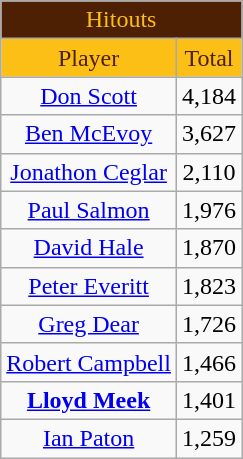<table class="wikitable" style="text-align:center;">
<tr>
<td colspan="2" style="text-align:center; background: #4D2004; color: #FBBF15">Hitouts</td>
</tr>
<tr>
<td style="text-align:center; background: #FBBF15; color: #4D2004">Player</td>
<td style="text-align:center; background: #FBBF15; color: #4D2004">Total</td>
</tr>
<tr>
<td><a href='#'>Don Scott</a></td>
<td>4,184</td>
</tr>
<tr>
<td><a href='#'>Ben McEvoy</a></td>
<td>3,627</td>
</tr>
<tr>
<td><a href='#'>Jonathon Ceglar</a></td>
<td>2,110</td>
</tr>
<tr>
<td><a href='#'>Paul Salmon</a></td>
<td>1,976</td>
</tr>
<tr>
<td><a href='#'>David Hale</a></td>
<td>1,870</td>
</tr>
<tr>
<td><a href='#'>Peter Everitt</a></td>
<td>1,823</td>
</tr>
<tr>
<td><a href='#'>Greg Dear</a></td>
<td>1,726</td>
</tr>
<tr>
<td><a href='#'>Robert Campbell</a></td>
<td>1,466</td>
</tr>
<tr>
<td><strong><a href='#'>Lloyd Meek</a></strong></td>
<td>1,401</td>
</tr>
<tr>
<td><a href='#'>Ian Paton</a></td>
<td>1,259</td>
</tr>
</table>
